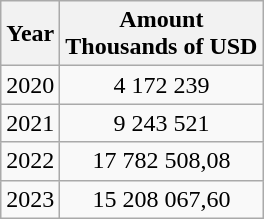<table class="wikitable" style="text-align:center;">
<tr>
<th>Year</th>
<th>Amount<br>Thousands of USD</th>
</tr>
<tr>
<td>2020</td>
<td>4 172 239 </td>
</tr>
<tr>
<td>2021</td>
<td>9 243 521 </td>
</tr>
<tr>
<td>2022</td>
<td>17 782 508,08 </td>
</tr>
<tr>
<td>2023</td>
<td>15 208 067,60 </td>
</tr>
</table>
